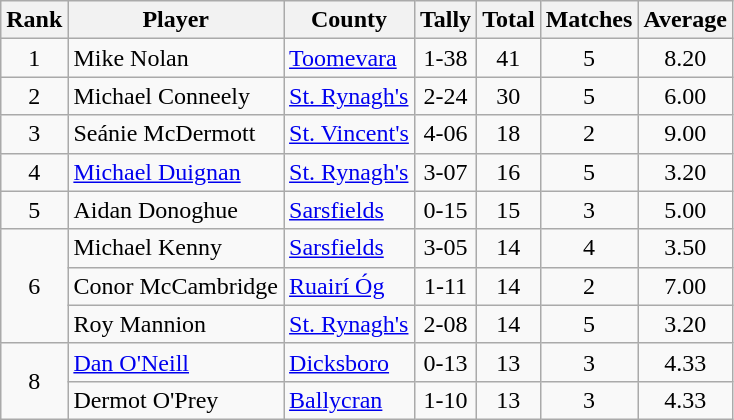<table class="wikitable">
<tr>
<th>Rank</th>
<th>Player</th>
<th>County</th>
<th>Tally</th>
<th>Total</th>
<th>Matches</th>
<th>Average</th>
</tr>
<tr>
<td rowspan=1 align=center>1</td>
<td>Mike Nolan</td>
<td><a href='#'>Toomevara</a></td>
<td align=center>1-38</td>
<td align=center>41</td>
<td align=center>5</td>
<td align=center>8.20</td>
</tr>
<tr>
<td rowspan=1 align=center>2</td>
<td>Michael Conneely</td>
<td><a href='#'>St. Rynagh's</a></td>
<td align=center>2-24</td>
<td align=center>30</td>
<td align=center>5</td>
<td align=center>6.00</td>
</tr>
<tr>
<td rowspan=1 align=center>3</td>
<td>Seánie McDermott</td>
<td><a href='#'>St. Vincent's</a></td>
<td align=center>4-06</td>
<td align=center>18</td>
<td align=center>2</td>
<td align=center>9.00</td>
</tr>
<tr>
<td rowspan=1 align=center>4</td>
<td><a href='#'>Michael Duignan</a></td>
<td><a href='#'>St. Rynagh's</a></td>
<td align=center>3-07</td>
<td align=center>16</td>
<td align=center>5</td>
<td align=center>3.20</td>
</tr>
<tr>
<td rowspan=1 align=center>5</td>
<td>Aidan Donoghue</td>
<td><a href='#'>Sarsfields</a></td>
<td align=center>0-15</td>
<td align=center>15</td>
<td align=center>3</td>
<td align=center>5.00</td>
</tr>
<tr>
<td rowspan=3 align=center>6</td>
<td>Michael Kenny</td>
<td><a href='#'>Sarsfields</a></td>
<td align=center>3-05</td>
<td align=center>14</td>
<td align=center>4</td>
<td align=center>3.50</td>
</tr>
<tr>
<td>Conor McCambridge</td>
<td><a href='#'>Ruairí Óg</a></td>
<td align=center>1-11</td>
<td align=center>14</td>
<td align=center>2</td>
<td align=center>7.00</td>
</tr>
<tr>
<td>Roy Mannion</td>
<td><a href='#'>St. Rynagh's</a></td>
<td align=center>2-08</td>
<td align=center>14</td>
<td align=center>5</td>
<td align=center>3.20</td>
</tr>
<tr>
<td rowspan=2 align=center>8</td>
<td><a href='#'>Dan O'Neill</a></td>
<td><a href='#'>Dicksboro</a></td>
<td align=center>0-13</td>
<td align=center>13</td>
<td align=center>3</td>
<td align=center>4.33</td>
</tr>
<tr>
<td>Dermot O'Prey</td>
<td><a href='#'>Ballycran</a></td>
<td align=center>1-10</td>
<td align=center>13</td>
<td align=center>3</td>
<td align=center>4.33</td>
</tr>
</table>
